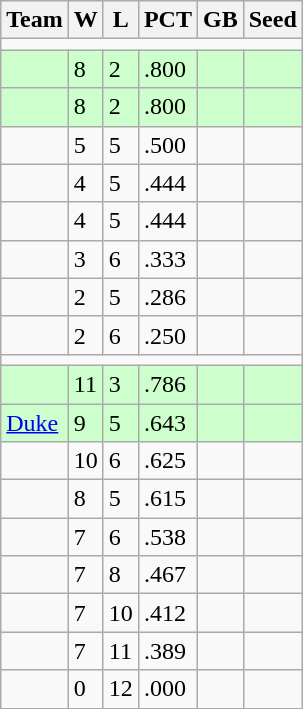<table class=wikitable>
<tr>
<th>Team</th>
<th>W</th>
<th>L</th>
<th>PCT</th>
<th>GB</th>
<th>Seed</th>
</tr>
<tr>
<td colspan=6></td>
</tr>
<tr bgcolor="#ccffcc">
<td></td>
<td>8</td>
<td>2</td>
<td>.800</td>
<td></td>
<td></td>
</tr>
<tr bgcolor="#ccffcc">
<td></td>
<td>8</td>
<td>2</td>
<td>.800</td>
<td></td>
<td></td>
</tr>
<tr>
<td></td>
<td>5</td>
<td>5</td>
<td>.500</td>
<td></td>
<td></td>
</tr>
<tr>
<td></td>
<td>4</td>
<td>5</td>
<td>.444</td>
<td></td>
<td></td>
</tr>
<tr>
<td></td>
<td>4</td>
<td>5</td>
<td>.444</td>
<td></td>
<td></td>
</tr>
<tr>
<td></td>
<td>3</td>
<td>6</td>
<td>.333</td>
<td></td>
<td></td>
</tr>
<tr>
<td></td>
<td>2</td>
<td>5</td>
<td>.286</td>
<td></td>
<td></td>
</tr>
<tr>
<td></td>
<td>2</td>
<td>6</td>
<td>.250</td>
<td></td>
<td></td>
</tr>
<tr>
<td colspan=6></td>
</tr>
<tr bgcolor="#ccffcc">
<td></td>
<td>11</td>
<td>3</td>
<td>.786</td>
<td></td>
<td></td>
</tr>
<tr bgcolor="#ccffcc">
<td><a href='#'>Duke</a></td>
<td>9</td>
<td>5</td>
<td>.643</td>
<td></td>
<td></td>
</tr>
<tr>
<td></td>
<td>10</td>
<td>6</td>
<td>.625</td>
<td></td>
<td></td>
</tr>
<tr>
<td></td>
<td>8</td>
<td>5</td>
<td>.615</td>
<td></td>
<td></td>
</tr>
<tr>
<td></td>
<td>7</td>
<td>6</td>
<td>.538</td>
<td></td>
<td></td>
</tr>
<tr>
<td></td>
<td>7</td>
<td>8</td>
<td>.467</td>
<td></td>
<td></td>
</tr>
<tr>
<td></td>
<td>7</td>
<td>10</td>
<td>.412</td>
<td></td>
<td></td>
</tr>
<tr>
<td></td>
<td>7</td>
<td>11</td>
<td>.389</td>
<td></td>
<td></td>
</tr>
<tr>
<td></td>
<td>0</td>
<td>12</td>
<td>.000</td>
<td></td>
<td></td>
</tr>
</table>
